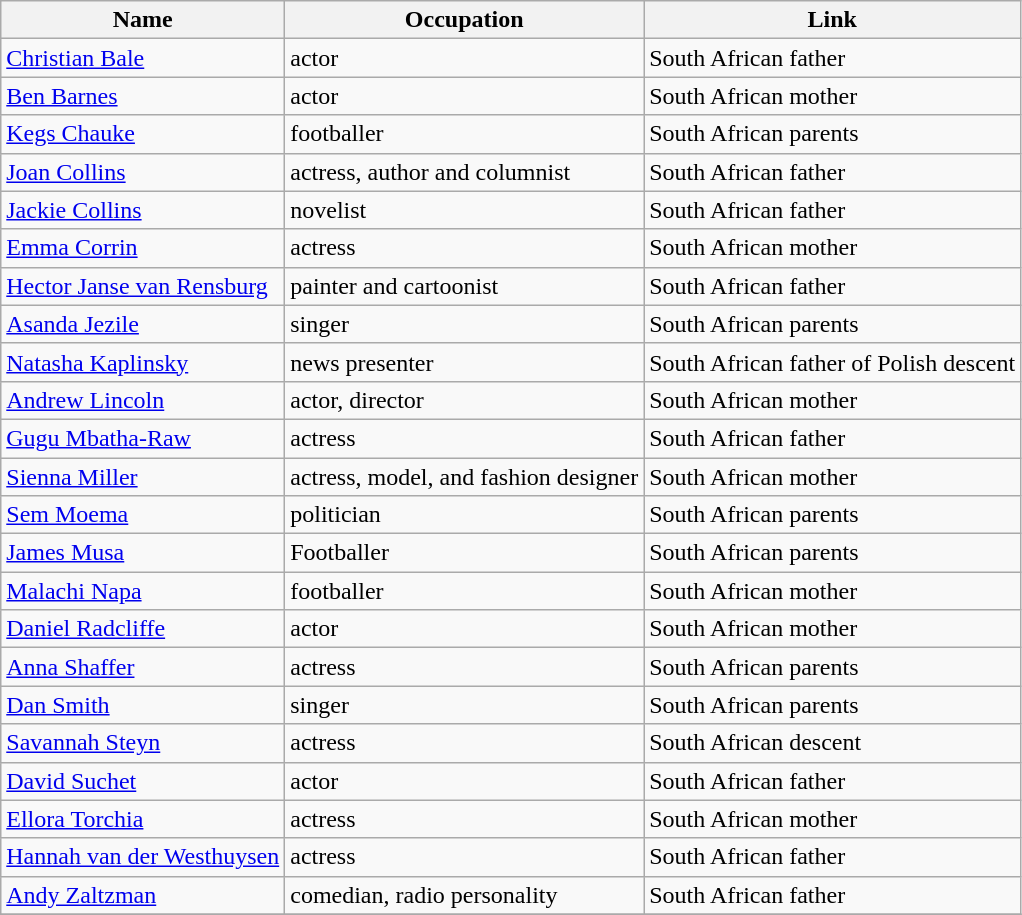<table class="wikitable">
<tr>
<th>Name</th>
<th>Occupation</th>
<th>Link</th>
</tr>
<tr>
<td><a href='#'>Christian Bale</a></td>
<td>actor</td>
<td>South African father</td>
</tr>
<tr>
<td><a href='#'>Ben Barnes</a></td>
<td>actor</td>
<td>South African mother</td>
</tr>
<tr>
<td><a href='#'>Kegs Chauke</a></td>
<td>footballer</td>
<td>South African parents</td>
</tr>
<tr>
<td><a href='#'>Joan Collins</a></td>
<td>actress, author and columnist</td>
<td>South African father</td>
</tr>
<tr>
<td><a href='#'>Jackie Collins</a></td>
<td>novelist</td>
<td>South African father</td>
</tr>
<tr>
<td><a href='#'>Emma Corrin</a></td>
<td>actress</td>
<td>South African mother</td>
</tr>
<tr>
<td><a href='#'>Hector Janse van Rensburg</a></td>
<td>painter and cartoonist</td>
<td>South African father</td>
</tr>
<tr>
<td><a href='#'>Asanda Jezile</a></td>
<td>singer</td>
<td>South African parents</td>
</tr>
<tr>
<td><a href='#'>Natasha Kaplinsky</a></td>
<td>news presenter</td>
<td>South African father of Polish descent</td>
</tr>
<tr>
<td><a href='#'>Andrew Lincoln</a></td>
<td>actor, director</td>
<td>South African mother</td>
</tr>
<tr>
<td><a href='#'>Gugu Mbatha-Raw</a></td>
<td>actress</td>
<td>South African father</td>
</tr>
<tr>
<td><a href='#'>Sienna Miller</a></td>
<td>actress, model, and fashion designer</td>
<td>South African mother</td>
</tr>
<tr>
<td><a href='#'>Sem Moema</a></td>
<td>politician</td>
<td>South African parents</td>
</tr>
<tr>
<td><a href='#'>James Musa</a></td>
<td>Footballer</td>
<td>South African parents</td>
</tr>
<tr>
<td><a href='#'>Malachi Napa</a></td>
<td>footballer</td>
<td>South African mother</td>
</tr>
<tr>
<td><a href='#'>Daniel Radcliffe</a></td>
<td>actor</td>
<td>South African mother</td>
</tr>
<tr>
<td><a href='#'>Anna Shaffer</a></td>
<td>actress</td>
<td>South African parents</td>
</tr>
<tr>
<td><a href='#'>Dan Smith</a></td>
<td>singer</td>
<td>South African parents</td>
</tr>
<tr>
<td><a href='#'>Savannah Steyn</a></td>
<td>actress</td>
<td>South African descent</td>
</tr>
<tr>
<td><a href='#'>David Suchet</a></td>
<td>actor</td>
<td>South African father</td>
</tr>
<tr>
<td><a href='#'>Ellora Torchia</a></td>
<td>actress</td>
<td>South African mother</td>
</tr>
<tr>
<td><a href='#'>Hannah van der Westhuysen</a></td>
<td>actress</td>
<td>South African father</td>
</tr>
<tr>
<td><a href='#'>Andy Zaltzman</a></td>
<td>comedian, radio personality</td>
<td>South African father</td>
</tr>
<tr>
</tr>
</table>
